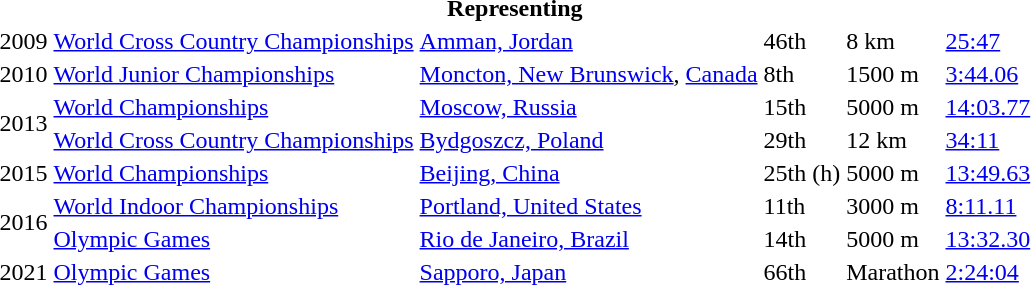<table>
<tr>
<th colspan="6">Representing </th>
</tr>
<tr>
<td>2009</td>
<td><a href='#'>World Cross Country Championships</a></td>
<td><a href='#'>Amman, Jordan</a></td>
<td>46th</td>
<td>8 km</td>
<td><a href='#'>25:47</a></td>
</tr>
<tr>
<td>2010</td>
<td><a href='#'>World Junior Championships</a></td>
<td><a href='#'>Moncton, New Brunswick</a>, <a href='#'>Canada</a></td>
<td>8th</td>
<td>1500 m</td>
<td><a href='#'>3:44.06</a></td>
</tr>
<tr>
<td rowspan=2>2013</td>
<td><a href='#'>World Championships</a></td>
<td><a href='#'>Moscow, Russia</a></td>
<td>15th</td>
<td>5000 m</td>
<td><a href='#'>14:03.77</a></td>
</tr>
<tr>
<td><a href='#'>World Cross Country Championships</a></td>
<td><a href='#'>Bydgoszcz, Poland</a></td>
<td>29th</td>
<td>12 km</td>
<td><a href='#'>34:11</a></td>
</tr>
<tr>
<td>2015</td>
<td><a href='#'>World Championships</a></td>
<td><a href='#'>Beijing, China</a></td>
<td>25th (h)</td>
<td>5000 m</td>
<td><a href='#'>13:49.63</a></td>
</tr>
<tr>
<td rowspan=2>2016</td>
<td><a href='#'>World Indoor Championships</a></td>
<td><a href='#'>Portland, United States</a></td>
<td>11th</td>
<td>3000 m</td>
<td><a href='#'>8:11.11</a></td>
</tr>
<tr>
<td><a href='#'>Olympic Games</a></td>
<td><a href='#'>Rio de Janeiro, Brazil</a></td>
<td>14th</td>
<td>5000 m</td>
<td><a href='#'>13:32.30</a></td>
</tr>
<tr>
<td>2021</td>
<td><a href='#'>Olympic Games</a></td>
<td><a href='#'>Sapporo, Japan</a></td>
<td>66th</td>
<td>Marathon</td>
<td><a href='#'>2:24:04</a></td>
</tr>
</table>
